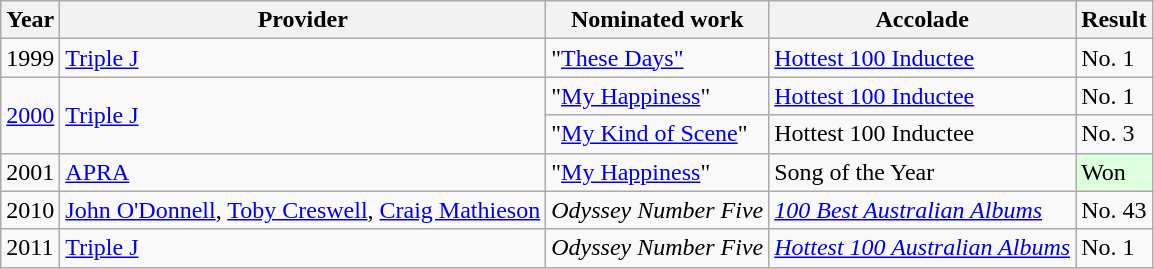<table class="wikitable">
<tr>
<th>Year</th>
<th>Provider</th>
<th>Nominated work</th>
<th>Accolade</th>
<th>Result</th>
</tr>
<tr>
<td>1999</td>
<td><a href='#'>Triple J</a></td>
<td>"<a href='#'>These Days"</a></td>
<td><a href='#'>Hottest 100 Inductee</a></td>
<td>No. 1</td>
</tr>
<tr>
<td rowspan=2><a href='#'>2000</a></td>
<td rowspan=2><a href='#'>Triple J</a></td>
<td>"<a href='#'>My Happiness</a>"</td>
<td><a href='#'>Hottest 100 Inductee</a></td>
<td>No. 1</td>
</tr>
<tr>
<td>"<a href='#'>My Kind of Scene</a>"</td>
<td>Hottest 100 Inductee</td>
<td>No. 3</td>
</tr>
<tr>
<td>2001</td>
<td><a href='#'>APRA</a></td>
<td>"<a href='#'>My Happiness</a>"</td>
<td>Song of the Year</td>
<td style="background-color: #ddffdd">Won</td>
</tr>
<tr>
<td>2010</td>
<td><a href='#'>John O'Donnell</a>, <a href='#'>Toby Creswell</a>, <a href='#'>Craig Mathieson</a></td>
<td><em>Odyssey Number Five</em></td>
<td><em><a href='#'>100 Best Australian Albums</a></em></td>
<td>No. 43</td>
</tr>
<tr>
<td>2011</td>
<td><a href='#'>Triple J</a></td>
<td><em>Odyssey Number Five</em></td>
<td><em><a href='#'>Hottest 100 Australian Albums</a></em></td>
<td>No. 1</td>
</tr>
</table>
